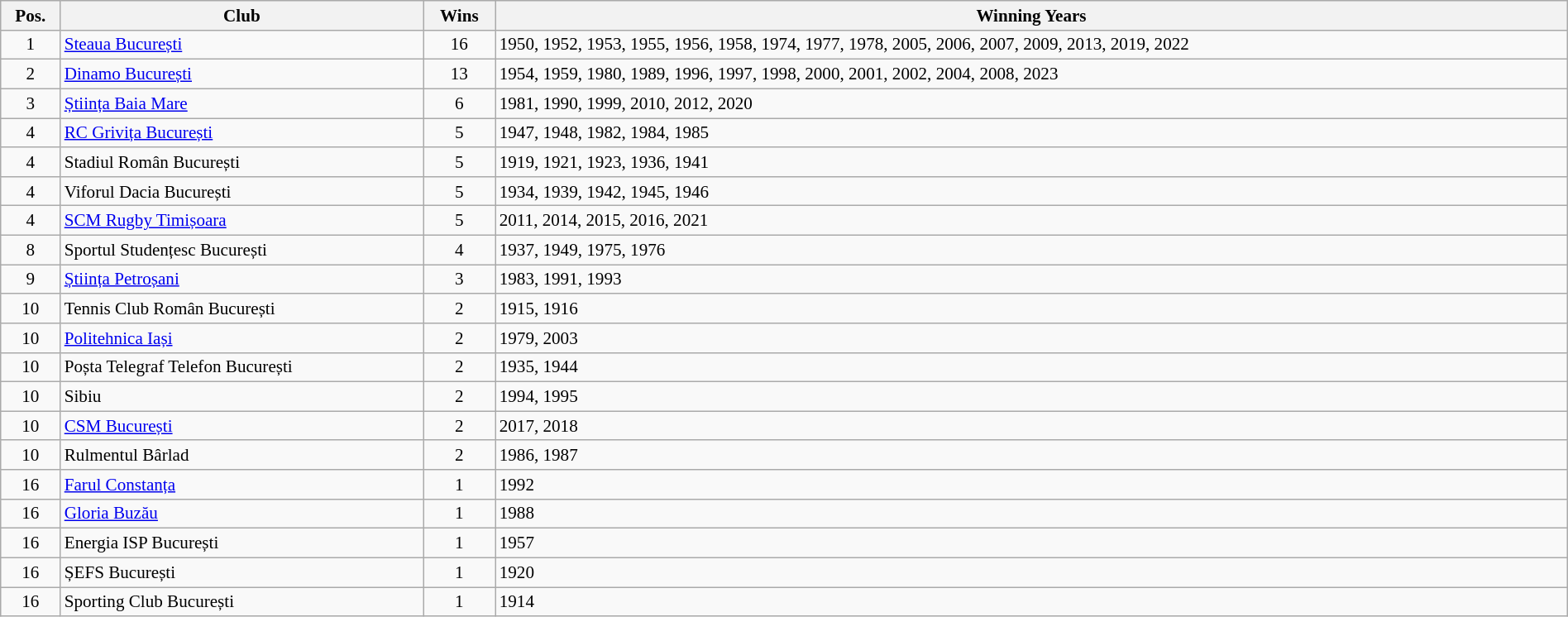<table class="wikitable plainrowheaders" style="width:100%; font-size:88%;">
<tr>
<th>Pos.</th>
<th>Club</th>
<th>Wins</th>
<th>Winning Years</th>
</tr>
<tr>
<td align=center>1</td>
<td><a href='#'>Steaua București</a></td>
<td align=center>16</td>
<td>1950, 1952, 1953, 1955, 1956, 1958, 1974, 1977, 1978, 2005, 2006, 2007, 2009, 2013, 2019, 2022</td>
</tr>
<tr>
<td align=center>2</td>
<td><a href='#'>Dinamo București</a></td>
<td align=center>13</td>
<td>1954, 1959, 1980, 1989, 1996, 1997, 1998, 2000, 2001, 2002, 2004, 2008, 2023</td>
</tr>
<tr>
<td align=center>3</td>
<td><a href='#'>Știința Baia Mare</a></td>
<td align=center>6</td>
<td>1981, 1990, 1999, 2010, 2012, 2020</td>
</tr>
<tr>
<td align=center>4</td>
<td><a href='#'>RC Grivița București</a></td>
<td align=center>5</td>
<td>1947, 1948, 1982, 1984, 1985</td>
</tr>
<tr>
<td align=center>4</td>
<td>Stadiul Român București</td>
<td align=center>5</td>
<td>1919, 1921, 1923, 1936, 1941</td>
</tr>
<tr>
<td align=center>4</td>
<td>Viforul Dacia București</td>
<td align=center>5</td>
<td>1934, 1939, 1942, 1945, 1946</td>
</tr>
<tr>
<td align=center>4</td>
<td><a href='#'>SCM Rugby Timișoara</a></td>
<td align=center>5</td>
<td>2011, 2014, 2015, 2016, 2021</td>
</tr>
<tr>
<td align=center>8</td>
<td>Sportul Studențesc București</td>
<td align=center>4</td>
<td>1937, 1949, 1975, 1976</td>
</tr>
<tr>
<td align=center>9</td>
<td><a href='#'>Știința Petroșani</a></td>
<td align=center>3</td>
<td>1983, 1991, 1993</td>
</tr>
<tr>
<td align=center>10</td>
<td>Tennis Club Român București</td>
<td align=center>2</td>
<td>1915, 1916</td>
</tr>
<tr>
<td align=center>10</td>
<td><a href='#'>Politehnica Iași</a></td>
<td align=center>2</td>
<td>1979, 2003</td>
</tr>
<tr>
<td align=center>10</td>
<td>Poșta Telegraf Telefon București</td>
<td align=center>2</td>
<td>1935, 1944</td>
</tr>
<tr>
<td align=center>10</td>
<td>Sibiu</td>
<td align=center>2</td>
<td>1994, 1995</td>
</tr>
<tr>
<td align=center>10</td>
<td><a href='#'>CSM București</a></td>
<td align=center>2</td>
<td>2017, 2018</td>
</tr>
<tr>
<td align=center>10</td>
<td>Rulmentul Bârlad</td>
<td align=center>2</td>
<td>1986, 1987</td>
</tr>
<tr>
<td align=center>16</td>
<td><a href='#'>Farul Constanța</a></td>
<td align=center>1</td>
<td>1992</td>
</tr>
<tr>
<td align=center>16</td>
<td><a href='#'>Gloria Buzău</a></td>
<td align=center>1</td>
<td>1988</td>
</tr>
<tr>
<td align=center>16</td>
<td>Energia ISP București</td>
<td align=center>1</td>
<td>1957</td>
</tr>
<tr>
<td align=center>16</td>
<td>ȘEFS București</td>
<td align=center>1</td>
<td>1920</td>
</tr>
<tr>
<td align=center>16</td>
<td>Sporting Club București</td>
<td align=center>1</td>
<td>1914</td>
</tr>
</table>
